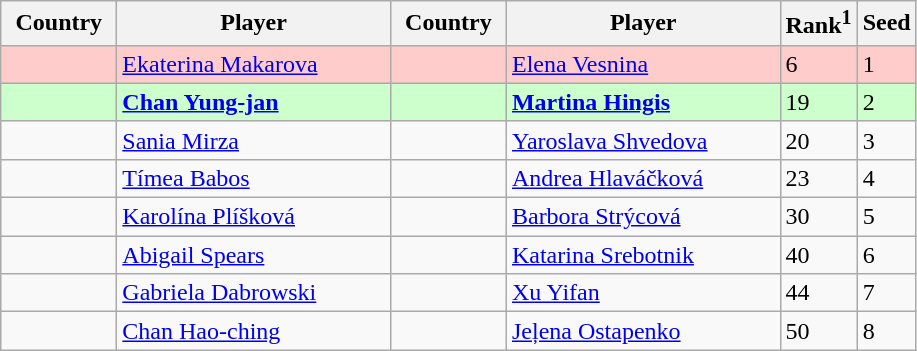<table class="sortable wikitable">
<tr>
<th width="70">Country</th>
<th width="175">Player</th>
<th width="70">Country</th>
<th width="175">Player</th>
<th>Rank<sup>1</sup></th>
<th>Seed</th>
</tr>
<tr style="background:#fcc;">
<td></td>
<td><a href='#'>Ekaterina Makarova</a></td>
<td></td>
<td><a href='#'>Elena Vesnina</a></td>
<td>6</td>
<td>1</td>
</tr>
<tr style="background:#cfc;">
<td></td>
<td><strong><a href='#'>Chan Yung-jan</a></strong></td>
<td></td>
<td><strong><a href='#'>Martina Hingis</a></strong></td>
<td>19</td>
<td>2</td>
</tr>
<tr>
<td></td>
<td><a href='#'>Sania Mirza</a></td>
<td></td>
<td><a href='#'>Yaroslava Shvedova</a></td>
<td>20</td>
<td>3</td>
</tr>
<tr>
<td></td>
<td><a href='#'>Tímea Babos</a></td>
<td></td>
<td><a href='#'>Andrea Hlaváčková</a></td>
<td>23</td>
<td>4</td>
</tr>
<tr>
<td></td>
<td><a href='#'>Karolína Plíšková</a></td>
<td></td>
<td><a href='#'>Barbora Strýcová</a></td>
<td>30</td>
<td>5</td>
</tr>
<tr>
<td></td>
<td><a href='#'>Abigail Spears</a></td>
<td></td>
<td><a href='#'>Katarina Srebotnik</a></td>
<td>40</td>
<td>6</td>
</tr>
<tr>
<td></td>
<td><a href='#'>Gabriela Dabrowski</a></td>
<td></td>
<td><a href='#'>Xu Yifan</a></td>
<td>44</td>
<td>7</td>
</tr>
<tr>
<td></td>
<td><a href='#'>Chan Hao-ching</a></td>
<td></td>
<td><a href='#'>Jeļena Ostapenko</a></td>
<td>50</td>
<td>8</td>
</tr>
</table>
